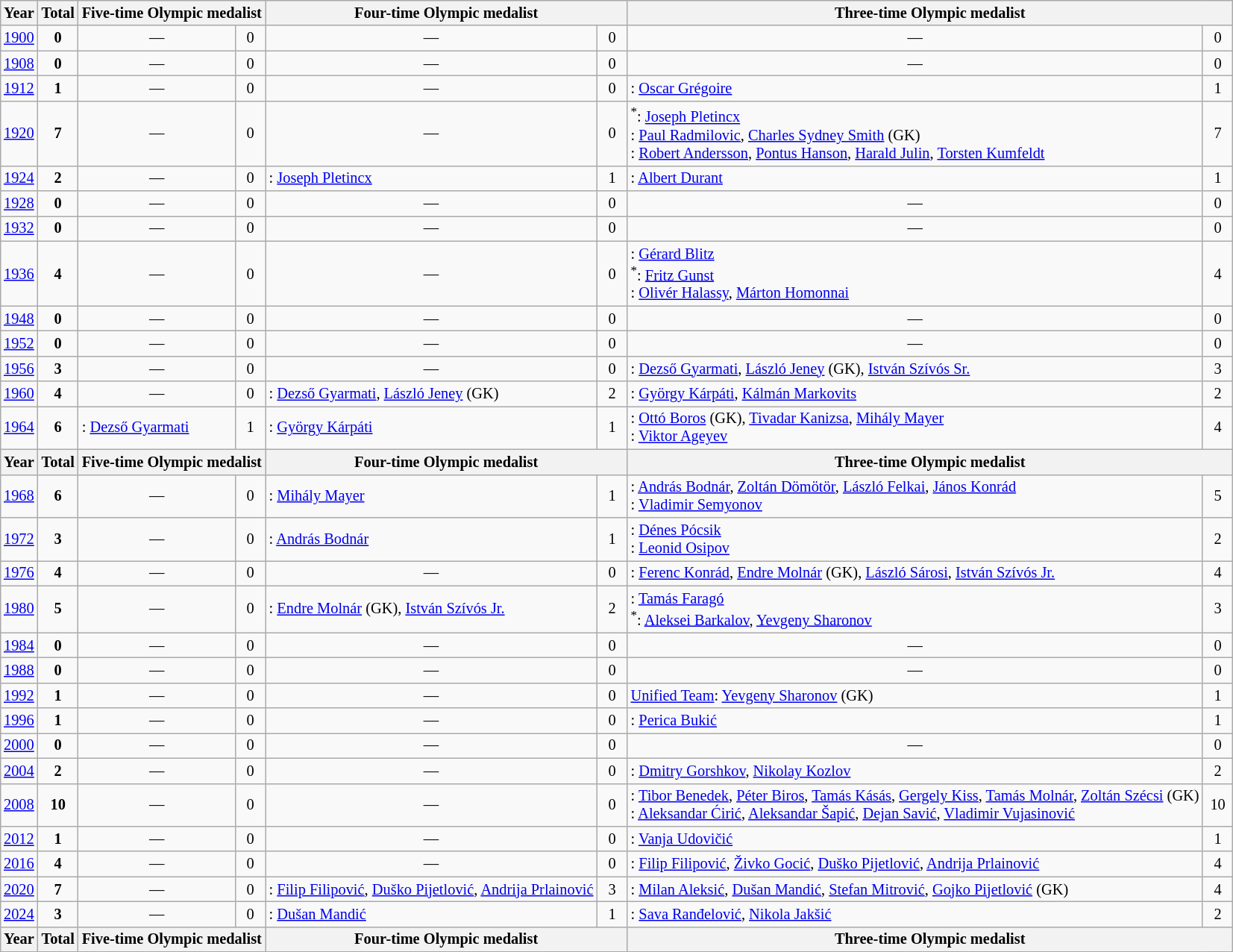<table class="wikitable" style="text-align: center; font-size: 85%; margin-left: 1em;">
<tr>
<th>Year</th>
<th>Total</th>
<th colspan="2">Five-time Olympic medalist</th>
<th colspan="2">Four-time Olympic medalist</th>
<th colspan="2">Three-time Olympic medalist</th>
</tr>
<tr>
<td><a href='#'>1900</a></td>
<td><strong>0</strong></td>
<td>—</td>
<td style="width: 1.5em;">0</td>
<td>—</td>
<td style="width: 1.5em;">0</td>
<td>—</td>
<td style="width: 1.5em;">0</td>
</tr>
<tr>
<td><a href='#'>1908</a></td>
<td><strong>0</strong></td>
<td>—</td>
<td>0</td>
<td>—</td>
<td>0</td>
<td>—</td>
<td>0</td>
</tr>
<tr>
<td><a href='#'>1912</a></td>
<td><strong>1</strong></td>
<td>—</td>
<td>0</td>
<td>—</td>
<td>0</td>
<td style="text-align: left;">: <a href='#'>Oscar Grégoire</a></td>
<td>1</td>
</tr>
<tr>
<td><a href='#'>1920</a></td>
<td><strong>7</strong></td>
<td>—</td>
<td>0</td>
<td>—</td>
<td>0</td>
<td style="text-align: left;"><strong></strong><sup>*</sup>: <a href='#'>Joseph Pletincx</a><br>: <a href='#'>Paul Radmilovic</a>, <a href='#'>Charles Sydney Smith</a> (GK)<br>: <a href='#'>Robert Andersson</a>, <a href='#'>Pontus Hanson</a>, <a href='#'>Harald Julin</a>, <a href='#'>Torsten Kumfeldt</a></td>
<td>7</td>
</tr>
<tr>
<td><a href='#'>1924</a></td>
<td><strong>2</strong></td>
<td>—</td>
<td>0</td>
<td style="text-align: left;">: <a href='#'>Joseph Pletincx</a></td>
<td>1</td>
<td style="text-align: left;">: <a href='#'>Albert Durant</a></td>
<td>1</td>
</tr>
<tr>
<td><a href='#'>1928</a></td>
<td><strong>0</strong></td>
<td>—</td>
<td>0</td>
<td>—</td>
<td>0</td>
<td>—</td>
<td>0</td>
</tr>
<tr>
<td><a href='#'>1932</a></td>
<td><strong>0</strong></td>
<td>—</td>
<td>0</td>
<td>—</td>
<td>0</td>
<td>—</td>
<td>0</td>
</tr>
<tr>
<td><a href='#'>1936</a></td>
<td><strong>4</strong></td>
<td>—</td>
<td>0</td>
<td>—</td>
<td>0</td>
<td style="text-align: left;">: <a href='#'>Gérard Blitz</a><br><strong></strong><sup>*</sup>: <a href='#'>Fritz Gunst</a><br>: <a href='#'>Olivér Halassy</a>, <a href='#'>Márton Homonnai</a></td>
<td>4</td>
</tr>
<tr>
<td><a href='#'>1948</a></td>
<td><strong>0</strong></td>
<td>—</td>
<td>0</td>
<td>—</td>
<td>0</td>
<td>—</td>
<td>0</td>
</tr>
<tr>
<td><a href='#'>1952</a></td>
<td><strong>0</strong></td>
<td>—</td>
<td>0</td>
<td>—</td>
<td>0</td>
<td>—</td>
<td>0</td>
</tr>
<tr>
<td><a href='#'>1956</a></td>
<td><strong>3</strong></td>
<td>—</td>
<td>0</td>
<td>—</td>
<td>0</td>
<td style="text-align: left;">: <a href='#'>Dezső Gyarmati</a>, <a href='#'>László Jeney</a> (GK), <a href='#'>István Szívós Sr.</a></td>
<td>3</td>
</tr>
<tr>
<td><a href='#'>1960</a></td>
<td><strong>4</strong></td>
<td>—</td>
<td>0</td>
<td style="text-align: left;">: <a href='#'>Dezső Gyarmati</a>, <a href='#'>László Jeney</a> (GK)</td>
<td>2</td>
<td style="text-align: left;">: <a href='#'>György Kárpáti</a>, <a href='#'>Kálmán Markovits</a></td>
<td>2</td>
</tr>
<tr>
<td><a href='#'>1964</a></td>
<td><strong>6</strong></td>
<td style="text-align: left;">: <a href='#'>Dezső Gyarmati</a></td>
<td>1</td>
<td style="text-align: left;">: <a href='#'>György Kárpáti</a></td>
<td>1</td>
<td style="text-align: left;">: <a href='#'>Ottó Boros</a> (GK), <a href='#'>Tivadar Kanizsa</a>, <a href='#'>Mihály Mayer</a><br>: <a href='#'>Viktor Ageyev</a></td>
<td>4</td>
</tr>
<tr>
<th>Year</th>
<th>Total</th>
<th colspan="2">Five-time Olympic medalist</th>
<th colspan="2">Four-time Olympic medalist</th>
<th colspan="2">Three-time Olympic medalist</th>
</tr>
<tr>
<td><a href='#'>1968</a></td>
<td><strong>6</strong></td>
<td>—</td>
<td>0</td>
<td style="text-align: left;">: <a href='#'>Mihály Mayer</a></td>
<td>1</td>
<td style="text-align: left;">: <a href='#'>András Bodnár</a>, <a href='#'>Zoltán Dömötör</a>, <a href='#'>László Felkai</a>, <a href='#'>János Konrád</a><br>: <a href='#'>Vladimir Semyonov</a></td>
<td>5</td>
</tr>
<tr>
<td><a href='#'>1972</a></td>
<td><strong>3</strong></td>
<td>—</td>
<td>0</td>
<td style="text-align: left;">: <a href='#'>András Bodnár</a></td>
<td>1</td>
<td style="text-align: left;">: <a href='#'>Dénes Pócsik</a><br>: <a href='#'>Leonid Osipov</a></td>
<td>2</td>
</tr>
<tr>
<td><a href='#'>1976</a></td>
<td><strong>4</strong></td>
<td>—</td>
<td>0</td>
<td>—</td>
<td>0</td>
<td style="text-align: left;">: <a href='#'>Ferenc Konrád</a>, <a href='#'>Endre Molnár</a> (GK), <a href='#'>László Sárosi</a>, <a href='#'>István Szívós Jr.</a></td>
<td>4</td>
</tr>
<tr>
<td><a href='#'>1980</a></td>
<td><strong>5</strong></td>
<td>—</td>
<td>0</td>
<td style="text-align: left;">: <a href='#'>Endre Molnár</a> (GK), <a href='#'>István Szívós Jr.</a></td>
<td>2</td>
<td style="text-align: left;">: <a href='#'>Tamás Faragó</a><br><strong></strong><sup>*</sup>: <a href='#'>Aleksei Barkalov</a>, <a href='#'>Yevgeny Sharonov</a></td>
<td>3</td>
</tr>
<tr>
<td><a href='#'>1984</a></td>
<td><strong>0</strong></td>
<td>—</td>
<td>0</td>
<td>—</td>
<td>0</td>
<td>—</td>
<td>0</td>
</tr>
<tr>
<td><a href='#'>1988</a></td>
<td><strong>0</strong></td>
<td>—</td>
<td>0</td>
<td>—</td>
<td>0</td>
<td>—</td>
<td>0</td>
</tr>
<tr>
<td><a href='#'>1992</a></td>
<td><strong>1</strong></td>
<td>—</td>
<td>0</td>
<td>—</td>
<td>0</td>
<td style="text-align: left;"> <a href='#'>Unified Team</a>: <a href='#'>Yevgeny Sharonov</a> (GK)</td>
<td>1</td>
</tr>
<tr>
<td><a href='#'>1996</a></td>
<td><strong>1</strong></td>
<td>—</td>
<td>0</td>
<td>—</td>
<td>0</td>
<td style="text-align: left;">: <a href='#'>Perica Bukić</a></td>
<td>1</td>
</tr>
<tr>
<td><a href='#'>2000</a></td>
<td><strong>0</strong></td>
<td>—</td>
<td>0</td>
<td>—</td>
<td>0</td>
<td>—</td>
<td>0</td>
</tr>
<tr>
<td><a href='#'>2004</a></td>
<td><strong>2</strong></td>
<td>—</td>
<td>0</td>
<td>—</td>
<td>0</td>
<td style="text-align: left;">: <a href='#'>Dmitry Gorshkov</a>, <a href='#'>Nikolay Kozlov</a></td>
<td>2</td>
</tr>
<tr>
<td><a href='#'>2008</a></td>
<td><strong>10</strong></td>
<td>—</td>
<td>0</td>
<td>—</td>
<td>0</td>
<td style="text-align: left;">: <a href='#'>Tibor Benedek</a>, <a href='#'>Péter Biros</a>, <a href='#'>Tamás Kásás</a>, <a href='#'>Gergely Kiss</a>, <a href='#'>Tamás Molnár</a>, <a href='#'>Zoltán Szécsi</a> (GK)<br>: <a href='#'>Aleksandar Ćirić</a>, <a href='#'>Aleksandar Šapić</a>, <a href='#'>Dejan Savić</a>, <a href='#'>Vladimir Vujasinović</a></td>
<td>10</td>
</tr>
<tr>
<td><a href='#'>2012</a></td>
<td><strong>1</strong></td>
<td>—</td>
<td>0</td>
<td>—</td>
<td>0</td>
<td style="text-align: left;">: <a href='#'>Vanja Udovičić</a></td>
<td>1</td>
</tr>
<tr>
<td><a href='#'>2016</a></td>
<td><strong>4</strong></td>
<td>—</td>
<td>0</td>
<td>—</td>
<td>0</td>
<td style="text-align: left;">: <a href='#'>Filip Filipović</a>, <a href='#'>Živko Gocić</a>, <a href='#'>Duško Pijetlović</a>, <a href='#'>Andrija Prlainović</a></td>
<td>4</td>
</tr>
<tr>
<td><a href='#'>2020</a></td>
<td><strong>7</strong></td>
<td>—</td>
<td>0</td>
<td style="text-align: left;">: <a href='#'>Filip Filipović</a>, <a href='#'>Duško Pijetlović</a>, <a href='#'>Andrija Prlainović</a></td>
<td>3</td>
<td style="text-align: left;">: <a href='#'>Milan Aleksić</a>, <a href='#'>Dušan Mandić</a>, <a href='#'>Stefan Mitrović</a>, <a href='#'>Gojko Pijetlović</a> (GK)</td>
<td>4</td>
</tr>
<tr>
<td><a href='#'>2024</a></td>
<td><strong>3</strong></td>
<td>—</td>
<td>0</td>
<td style="text-align: left;">: <a href='#'>Dušan Mandić</a></td>
<td>1</td>
<td style="text-align: left;">: <a href='#'>Sava Ranđelović</a>, <a href='#'>Nikola Jakšić</a></td>
<td>2</td>
</tr>
<tr>
<th>Year</th>
<th>Total</th>
<th colspan="2">Five-time Olympic medalist</th>
<th colspan="2">Four-time Olympic medalist</th>
<th colspan="2">Three-time Olympic medalist</th>
</tr>
</table>
